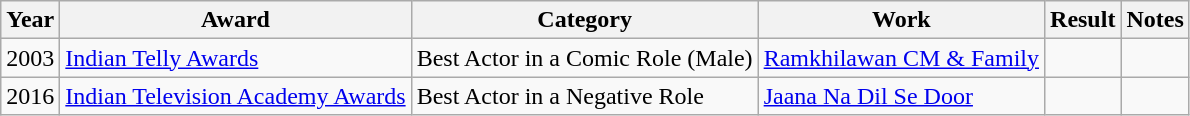<table class="wikitable">
<tr>
<th>Year</th>
<th>Award</th>
<th>Category</th>
<th>Work</th>
<th>Result</th>
<th>Notes</th>
</tr>
<tr>
<td>2003</td>
<td><a href='#'>Indian Telly Awards</a></td>
<td>Best Actor in a Comic Role (Male)</td>
<td><a href='#'>Ramkhilawan CM & Family</a></td>
<td></td>
<td></td>
</tr>
<tr>
<td>2016</td>
<td><a href='#'>Indian Television Academy Awards</a></td>
<td>Best Actor in a Negative Role</td>
<td><a href='#'>Jaana Na Dil Se Door</a></td>
<td></td>
<td></td>
</tr>
</table>
